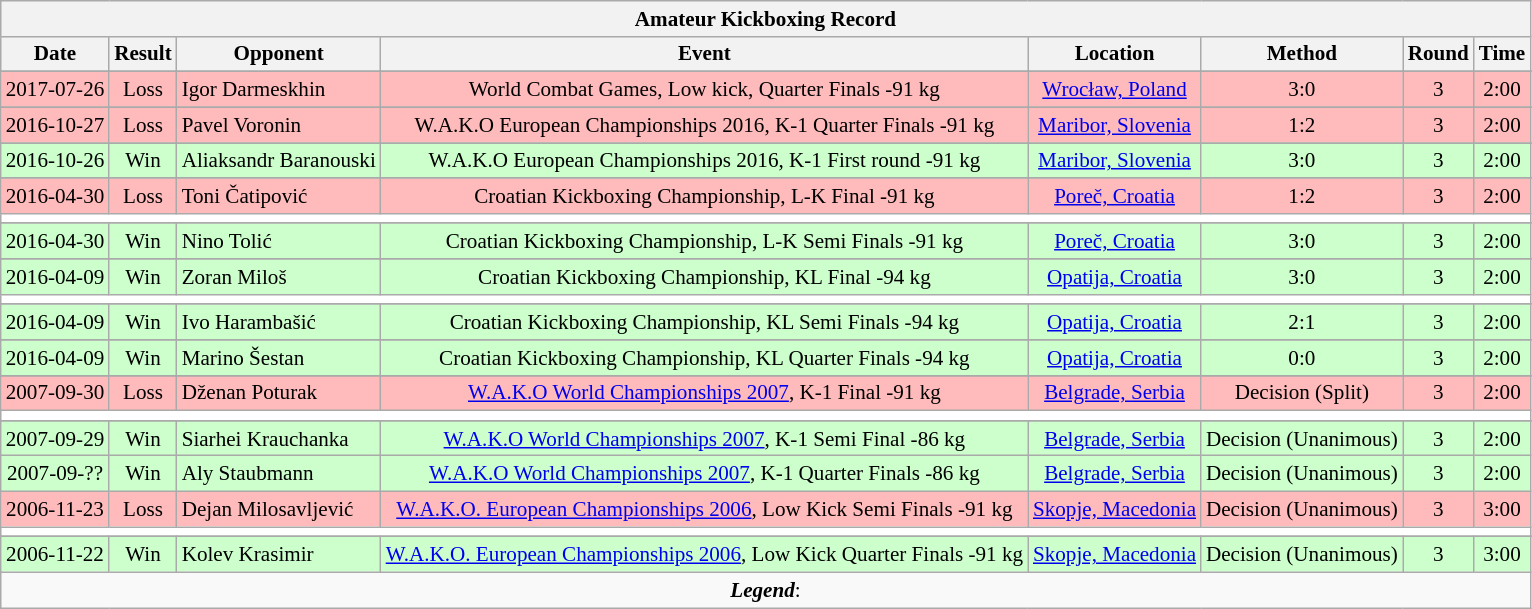<table class="wikitable collapsible"  style="font-size:88%; text-align:center;">
<tr>
<th colspan=9>Amateur Kickboxing Record</th>
</tr>
<tr>
<th>Date</th>
<th>Result</th>
<th>Opponent</th>
<th>Event</th>
<th>Location</th>
<th>Method</th>
<th>Round</th>
<th>Time</th>
</tr>
<tr>
</tr>
<tr bgcolor="FFBBBB">
<td>2017-07-26</td>
<td>Loss</td>
<td align=left> Igor Darmeskhin</td>
<td>World Combat Games, Low kick, Quarter Finals -91 kg</td>
<td><a href='#'>Wrocław, Poland</a></td>
<td>3:0</td>
<td>3</td>
<td>2:00</td>
</tr>
<tr>
</tr>
<tr bgcolor="FFBBBB">
<td>2016-10-27</td>
<td>Loss</td>
<td align=left> Pavel Voronin</td>
<td>W.A.K.O European Championships 2016, K-1 Quarter Finals -91 kg</td>
<td><a href='#'>Maribor, Slovenia</a></td>
<td>1:2</td>
<td>3</td>
<td>2:00</td>
</tr>
<tr>
</tr>
<tr bgcolor="CCFFCC">
<td>2016-10-26</td>
<td>Win</td>
<td align=left> Aliaksandr Baranouski</td>
<td>W.A.K.O European Championships 2016, K-1 First round -91 kg</td>
<td><a href='#'>Maribor, Slovenia</a></td>
<td>3:0</td>
<td>3</td>
<td>2:00</td>
</tr>
<tr>
</tr>
<tr bgcolor="#FFBBBB">
<td>2016-04-30</td>
<td>Loss</td>
<td align=left> Toni Čatipović</td>
<td>Croatian Kickboxing Championship, L-K Final -91 kg</td>
<td><a href='#'>Poreč, Croatia</a></td>
<td>1:2</td>
<td>3</td>
<td>2:00</td>
</tr>
<tr>
<th style="background:white" colspan=9></th>
</tr>
<tr>
</tr>
<tr bgcolor="#CCFFCC">
<td>2016-04-30</td>
<td>Win</td>
<td align=left> Nino Tolić</td>
<td>Croatian Kickboxing Championship, L-K Semi Finals -91 kg</td>
<td><a href='#'>Poreč, Croatia</a></td>
<td>3:0</td>
<td>3</td>
<td>2:00</td>
</tr>
<tr>
</tr>
<tr align="center" bgcolor="#CCFFCC">
<td>2016-04-09</td>
<td>Win</td>
<td align=left> Zoran Miloš</td>
<td>Croatian Kickboxing Championship, KL Final -94 kg</td>
<td><a href='#'>Opatija, Croatia</a></td>
<td>3:0</td>
<td>3</td>
<td>2:00</td>
</tr>
<tr>
<th style="background:white" colspan=9></th>
</tr>
<tr>
</tr>
<tr align="center" bgcolor="#CCFFCC">
<td>2016-04-09</td>
<td>Win</td>
<td align=left> Ivo Harambašić</td>
<td>Croatian Kickboxing Championship, KL Semi Finals -94 kg</td>
<td><a href='#'>Opatija, Croatia</a></td>
<td>2:1</td>
<td>3</td>
<td>2:00</td>
</tr>
<tr>
</tr>
<tr align="center" bgcolor="#CCFFCC">
<td>2016-04-09</td>
<td>Win</td>
<td align=left> Marino Šestan</td>
<td>Croatian Kickboxing Championship, KL Quarter Finals -94 kg</td>
<td><a href='#'>Opatija, Croatia</a></td>
<td>0:0</td>
<td>3</td>
<td>2:00</td>
</tr>
<tr>
</tr>
<tr bgcolor="#FFBBBB">
<td>2007-09-30</td>
<td>Loss</td>
<td align=left> Dženan Poturak</td>
<td><a href='#'>W.A.K.O World Championships 2007</a>, K-1 Final -91 kg</td>
<td><a href='#'>Belgrade, Serbia</a></td>
<td>Decision (Split)</td>
<td>3</td>
<td>2:00</td>
</tr>
<tr>
<th style="background:white" colspan=9></th>
</tr>
<tr>
</tr>
<tr bgcolor="#CCFFCC">
<td>2007-09-29</td>
<td>Win</td>
<td align=left> Siarhei Krauchanka</td>
<td><a href='#'>W.A.K.O World Championships 2007</a>, K-1 Semi Final -86 kg</td>
<td><a href='#'>Belgrade, Serbia</a></td>
<td>Decision (Unanimous)</td>
<td>3</td>
<td>2:00</td>
</tr>
<tr bgcolor="#CCFFCC">
<td>2007-09-??</td>
<td>Win</td>
<td align=left> Aly Staubmann</td>
<td><a href='#'>W.A.K.O World Championships 2007</a>, K-1 Quarter Finals -86 kg</td>
<td><a href='#'>Belgrade, Serbia</a></td>
<td>Decision (Unanimous)</td>
<td>3</td>
<td>2:00</td>
</tr>
<tr bgcolor="#FFBBBB">
<td>2006-11-23</td>
<td>Loss</td>
<td align=left> Dejan Milosavljević</td>
<td><a href='#'>W.A.K.O. European Championships 2006</a>, Low Kick Semi Finals -91 kg</td>
<td><a href='#'>Skopje, Macedonia</a></td>
<td>Decision (Unanimous)</td>
<td>3</td>
<td>3:00</td>
</tr>
<tr>
<th style="background:white" colspan=9></th>
</tr>
<tr>
</tr>
<tr bgcolor="CCFFCC">
<td>2006-11-22</td>
<td>Win</td>
<td align=left> Kolev Krasimir</td>
<td><a href='#'>W.A.K.O. European Championships 2006</a>, Low Kick Quarter Finals -91 kg</td>
<td><a href='#'>Skopje, Macedonia</a></td>
<td>Decision (Unanimous)</td>
<td>3</td>
<td>3:00</td>
</tr>
<tr>
<td colspan=9><strong><em>Legend</em></strong>:    </td>
</tr>
</table>
